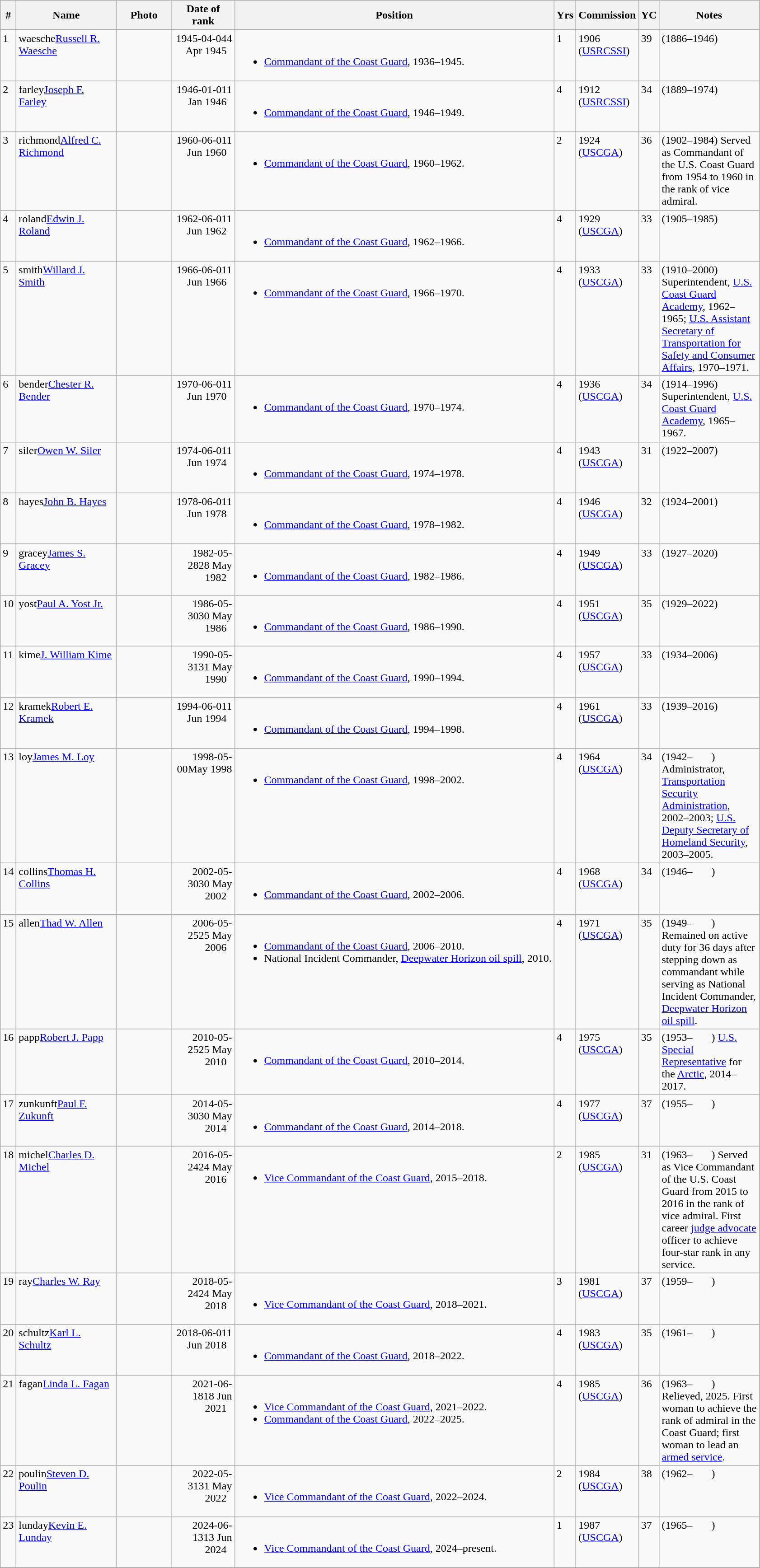<table class="wikitable sortable">
<tr>
<th class="unsortable">#</th>
<th width=140>Name</th>
<th width=75 class="unsortable">Photo</th>
<th width=85>Date of rank</th>
<th class="unsortable">Position</th>
<th width=20>Yrs</th>
<th width=85>Commission</th>
<th width=20>YC</th>
<th width=140 class="unsortable">Notes</th>
</tr>
<tr valign=top>
<td>1</td>
<td><span>waesche</span><a href='#'>Russell R. Waesche</a></td>
<td></td>
<td align="right"><span>1945-04-04</span>4 Apr 1945  </td>
<td><br><ul><li><a href='#'>Commandant of the Coast Guard</a>, 1936–1945.</li></ul></td>
<td>1</td>
<td>1906 (<a href='#'>USRCSSI</a>)</td>
<td>39</td>
<td>(1886–1946)</td>
</tr>
<tr valign=top>
<td>2</td>
<td><span>farley</span><a href='#'>Joseph F. Farley</a></td>
<td></td>
<td align="right"><span>1946-01-01</span>1 Jan 1946  </td>
<td><br><ul><li><a href='#'>Commandant of the Coast Guard</a>, 1946–1949.</li></ul></td>
<td>4</td>
<td>1912 (<a href='#'>USRCSSI</a>)</td>
<td>34</td>
<td>(1889–1974)</td>
</tr>
<tr valign=top>
<td>3</td>
<td><span>richmond</span><a href='#'>Alfred C. Richmond</a></td>
<td></td>
<td align="right"><span>1960-06-01</span>1 Jun 1960  </td>
<td><br><ul><li><a href='#'>Commandant of the Coast Guard</a>, 1960–1962.</li></ul></td>
<td>2</td>
<td>1924 (<a href='#'>USCGA</a>)</td>
<td>36</td>
<td>(1902–1984) Served as Commandant of the U.S. Coast Guard from 1954 to 1960 in the rank of vice admiral.</td>
</tr>
<tr valign=top>
<td>4</td>
<td><span>roland</span><a href='#'>Edwin J. Roland</a></td>
<td></td>
<td align="right"><span>1962-06-01</span>1 Jun 1962  </td>
<td><br><ul><li><a href='#'>Commandant of the Coast Guard</a>, 1962–1966.</li></ul></td>
<td>4</td>
<td>1929 (<a href='#'>USCGA</a>)</td>
<td>33</td>
<td>(1905–1985)</td>
</tr>
<tr valign=top>
<td>5</td>
<td><span>smith</span><a href='#'>Willard J. Smith</a></td>
<td></td>
<td align="right"><span>1966-06-01</span>1 Jun 1966  </td>
<td><br><ul><li><a href='#'>Commandant of the Coast Guard</a>, 1966–1970.</li></ul></td>
<td>4</td>
<td>1933 (<a href='#'>USCGA</a>)</td>
<td>33</td>
<td>(1910–2000) Superintendent, <a href='#'>U.S. Coast Guard Academy</a>, 1962–1965; <a href='#'>U.S. Assistant Secretary of Transportation for Safety and Consumer Affairs</a>, 1970–1971.</td>
</tr>
<tr valign=top>
<td>6</td>
<td><span>bender</span><a href='#'>Chester R. Bender</a></td>
<td></td>
<td align="right"><span>1970-06-01</span>1 Jun 1970  </td>
<td><br><ul><li><a href='#'>Commandant of the Coast Guard</a>, 1970–1974.</li></ul></td>
<td>4</td>
<td>1936 (<a href='#'>USCGA</a>)</td>
<td>34</td>
<td>(1914–1996) Superintendent, <a href='#'>U.S. Coast Guard Academy</a>, 1965–1967.</td>
</tr>
<tr valign=top>
<td>7</td>
<td><span>siler</span><a href='#'>Owen W. Siler</a></td>
<td></td>
<td align="right"><span>1974-06-01</span>1 Jun 1974  </td>
<td><br><ul><li><a href='#'>Commandant of the Coast Guard</a>, 1974–1978.</li></ul></td>
<td>4</td>
<td>1943 (<a href='#'>USCGA</a>)</td>
<td>31</td>
<td>(1922–2007)</td>
</tr>
<tr valign=top>
<td>8</td>
<td><span>hayes</span><a href='#'>John B. Hayes</a></td>
<td></td>
<td align="right"><span>1978-06-01</span>1 Jun 1978  </td>
<td><br><ul><li><a href='#'>Commandant of the Coast Guard</a>, 1978–1982.</li></ul></td>
<td>4</td>
<td>1946 (<a href='#'>USCGA</a>)</td>
<td>32</td>
<td>(1924–2001)</td>
</tr>
<tr valign=top>
<td>9</td>
<td><span>gracey</span><a href='#'>James S. Gracey</a></td>
<td></td>
<td align="right"><span>1982-05-28</span>28 May 1982  </td>
<td><br><ul><li><a href='#'>Commandant of the Coast Guard</a>, 1982–1986.</li></ul></td>
<td>4</td>
<td>1949 (<a href='#'>USCGA</a>)</td>
<td>33</td>
<td>(1927–2020)</td>
</tr>
<tr valign=top>
<td>10</td>
<td><span>yost</span><a href='#'>Paul A. Yost Jr.</a></td>
<td></td>
<td align="right"><span>1986-05-30</span>30 May 1986  </td>
<td><br><ul><li><a href='#'>Commandant of the Coast Guard</a>, 1986–1990.</li></ul></td>
<td>4</td>
<td>1951 (<a href='#'>USCGA</a>)</td>
<td>35</td>
<td>(1929–2022)</td>
</tr>
<tr valign=top>
<td>11</td>
<td><span>kime</span><a href='#'>J. William Kime</a></td>
<td></td>
<td align="right"><span>1990-05-31</span>31 May 1990  </td>
<td><br><ul><li><a href='#'>Commandant of the Coast Guard</a>, 1990–1994.</li></ul></td>
<td>4</td>
<td>1957 (<a href='#'>USCGA</a>)</td>
<td>33</td>
<td>(1934–2006)</td>
</tr>
<tr valign=top>
<td>12</td>
<td><span>kramek</span><a href='#'>Robert E. Kramek</a></td>
<td></td>
<td align="right"><span>1994-06-01</span>1 Jun 1994  </td>
<td><br><ul><li><a href='#'>Commandant of the Coast Guard</a>, 1994–1998.</li></ul></td>
<td>4</td>
<td>1961 (<a href='#'>USCGA</a>)</td>
<td>33</td>
<td>(1939–2016)</td>
</tr>
<tr valign=top>
<td>13</td>
<td><span>loy</span><a href='#'>James M. Loy</a></td>
<td></td>
<td align="right"><span>1998-05-00</span>May 1998  </td>
<td><br><ul><li><a href='#'>Commandant of the Coast Guard</a>, 1998–2002.</li></ul></td>
<td>4</td>
<td>1964 (<a href='#'>USCGA</a>)</td>
<td>34</td>
<td>(1942–       ) Administrator, <a href='#'>Transportation Security Administration</a>, 2002–2003; <a href='#'>U.S. Deputy Secretary of Homeland Security</a>, 2003–2005.</td>
</tr>
<tr valign=top>
<td>14</td>
<td><span>collins</span><a href='#'>Thomas H. Collins</a></td>
<td></td>
<td align="right"><span>2002-05-30</span>30 May 2002  </td>
<td><br><ul><li><a href='#'>Commandant of the Coast Guard</a>, 2002–2006.</li></ul></td>
<td>4</td>
<td>1968 (<a href='#'>USCGA</a>)</td>
<td>34</td>
<td>(1946–       )</td>
</tr>
<tr valign=top>
<td>15</td>
<td><span>allen</span><a href='#'>Thad W. Allen</a></td>
<td></td>
<td align="right"><span>2006-05-25</span>25 May 2006  </td>
<td><br><ul><li><a href='#'>Commandant of the Coast Guard</a>, 2006–2010.</li><li>National Incident Commander, <a href='#'>Deepwater Horizon oil spill</a>, 2010.</li></ul></td>
<td>4</td>
<td>1971 (<a href='#'>USCGA</a>)</td>
<td>35</td>
<td>(1949–       ) Remained on active duty for 36 days after stepping down as commandant while serving as National Incident Commander, <a href='#'>Deepwater Horizon oil spill</a>.</td>
</tr>
<tr valign=top>
<td>16</td>
<td><span>papp</span><a href='#'>Robert J. Papp</a></td>
<td></td>
<td align="right"><span>2010-05-25</span>25 May 2010  </td>
<td><br><ul><li><a href='#'>Commandant of the Coast Guard</a>, 2010–2014.</li></ul></td>
<td>4</td>
<td>1975 (<a href='#'>USCGA</a>)</td>
<td>35</td>
<td>(1953–       ) <a href='#'>U.S. Special Representative</a> for the <a href='#'>Arctic</a>, 2014–2017.</td>
</tr>
<tr valign=top>
<td>17</td>
<td><span>zunkunft</span><a href='#'>Paul F. Zukunft</a></td>
<td></td>
<td align="right"><span>2014-05-30</span>30 May 2014  </td>
<td><br><ul><li><a href='#'>Commandant of the Coast Guard</a>, 2014–2018.</li></ul></td>
<td>4</td>
<td>1977 (<a href='#'>USCGA</a>)</td>
<td>37</td>
<td>(1955–       )</td>
</tr>
<tr valign=top>
<td>18</td>
<td><span>michel</span><a href='#'>Charles D. Michel</a></td>
<td></td>
<td align="right"><span>2016-05-24</span>24 May 2016  </td>
<td><br><ul><li><a href='#'>Vice Commandant of the Coast Guard</a>, 2015–2018.</li></ul></td>
<td>2</td>
<td>1985 (<a href='#'>USCGA</a>)</td>
<td>31</td>
<td>(1963–       ) Served as Vice Commandant of the U.S. Coast Guard from 2015 to 2016 in the rank of vice admiral. First career <a href='#'>judge advocate</a> officer to achieve four-star rank in any service.</td>
</tr>
<tr valign=top>
<td>19</td>
<td><span>ray</span><a href='#'>Charles W. Ray</a></td>
<td></td>
<td align="right"><span>2018-05-24</span>24 May 2018  </td>
<td><br><ul><li><a href='#'>Vice Commandant of the Coast Guard</a>, 2018–2021.</li></ul></td>
<td>3</td>
<td>1981 (<a href='#'>USCGA</a>)</td>
<td>37</td>
<td>(1959–       )</td>
</tr>
<tr valign=top>
<td>20</td>
<td><span>schultz</span><a href='#'>Karl L. Schultz</a></td>
<td></td>
<td align="right"><span>2018-06-01</span>1 Jun 2018  </td>
<td><br><ul><li><a href='#'>Commandant of the Coast Guard</a>, 2018–2022.</li></ul></td>
<td>4</td>
<td>1983 (<a href='#'>USCGA</a>)</td>
<td>35</td>
<td>(1961–       )</td>
</tr>
<tr valign=top>
<td>21</td>
<td><span>fagan</span><a href='#'>Linda L. Fagan</a></td>
<td></td>
<td align="right"><span>2021-06-18</span>18 Jun 2021  </td>
<td><br><ul><li><a href='#'>Vice Commandant of the Coast Guard</a>, 2021–2022.</li><li><a href='#'>Commandant of the Coast Guard</a>, 2022–2025.</li></ul></td>
<td>4</td>
<td>1985 (<a href='#'>USCGA</a>)</td>
<td>36</td>
<td>(1963–       ) Relieved, 2025. First woman to achieve the rank of admiral in the Coast Guard; first woman to lead an <a href='#'>armed service</a>.</td>
</tr>
<tr valign=top>
<td>22</td>
<td><span>poulin</span><a href='#'>Steven D. Poulin</a></td>
<td></td>
<td align="right"><span>2022-05-31</span>31 May 2022  </td>
<td><br><ul><li><a href='#'>Vice Commandant of the Coast Guard</a>, 2022–2024.</li></ul></td>
<td>2</td>
<td>1984 (<a href='#'>USCGA</a>)</td>
<td>38</td>
<td>(1962–       )</td>
</tr>
<tr valign=top>
<td>23</td>
<td><span>lunday</span><a href='#'>Kevin E. Lunday</a></td>
<td></td>
<td align="right"><span>2024-06-13</span>13 Jun 2024  </td>
<td><br><ul><li><a href='#'>Vice Commandant of the Coast Guard</a>, 2024–present.</li></ul></td>
<td>1</td>
<td>1987 (<a href='#'>USCGA</a>)</td>
<td>37</td>
<td>(1965–       )</td>
</tr>
<tr>
</tr>
</table>
